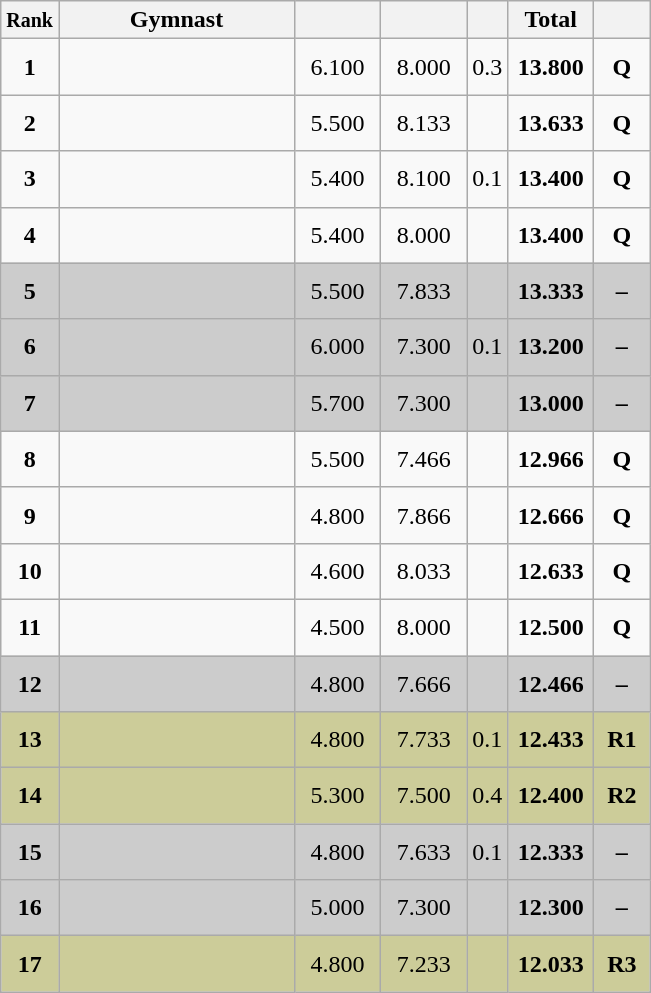<table style="text-align:center;" class="wikitable sortable">
<tr>
<th scope="col" style="width:15px;"><small>Rank</small></th>
<th scope="col" style="width:150px;">Gymnast</th>
<th scope="col" style="width:50px;"><small></small></th>
<th scope="col" style="width:50px;"><small></small></th>
<th scope="col" style="width:20px;"><small></small></th>
<th scope="col" style="width:50px;">Total</th>
<th scope="col" style="width:30px;"><small></small></th>
</tr>
<tr>
<td scope="row" style="text-align:center"><strong>1</strong></td>
<td style="height:30px; text-align:left;"></td>
<td>6.100</td>
<td>8.000</td>
<td>0.3</td>
<td><strong>13.800</strong></td>
<td><strong>Q</strong></td>
</tr>
<tr>
<td scope="row" style="text-align:center"><strong>2</strong></td>
<td style="height:30px; text-align:left;"></td>
<td>5.500</td>
<td>8.133</td>
<td></td>
<td><strong>13.633</strong></td>
<td><strong>Q</strong></td>
</tr>
<tr>
<td scope="row" style="text-align:center"><strong>3</strong></td>
<td style="height:30px; text-align:left;"></td>
<td>5.400</td>
<td>8.100</td>
<td>0.1</td>
<td><strong>13.400</strong></td>
<td><strong>Q</strong></td>
</tr>
<tr>
<td scope="row" style="text-align:center"><strong>4</strong></td>
<td style="height:30px; text-align:left;"></td>
<td>5.400</td>
<td>8.000</td>
<td></td>
<td><strong>13.400</strong></td>
<td><strong>Q</strong></td>
</tr>
<tr style="background:#cccccc;">
<td scope="row" style="text-align:center"><strong>5</strong></td>
<td style="height:30px; text-align:left;"></td>
<td>5.500</td>
<td>7.833</td>
<td></td>
<td><strong>13.333</strong></td>
<td><strong>–</strong></td>
</tr>
<tr style="background:#cccccc;">
<td scope="row" style="text-align:center"><strong>6</strong></td>
<td style="height:30px; text-align:left;"></td>
<td>6.000</td>
<td>7.300</td>
<td>0.1</td>
<td><strong>13.200</strong></td>
<td><strong>–</strong></td>
</tr>
<tr style="background:#cccccc;">
<td scope="row" style="text-align:center"><strong>7</strong></td>
<td style="height:30px; text-align:left;"></td>
<td>5.700</td>
<td>7.300</td>
<td></td>
<td><strong>13.000</strong></td>
<td><strong>–</strong></td>
</tr>
<tr>
<td scope="row" style="text-align:center"><strong>8</strong></td>
<td style="height:30px; text-align:left;"></td>
<td>5.500</td>
<td>7.466</td>
<td></td>
<td><strong>12.966</strong></td>
<td><strong>Q</strong></td>
</tr>
<tr>
<td scope="row" style="text-align:center"><strong>9</strong></td>
<td style="height:30px; text-align:left;"></td>
<td>4.800</td>
<td>7.866</td>
<td></td>
<td><strong>12.666</strong></td>
<td><strong>Q</strong></td>
</tr>
<tr>
<td scope="row" style="text-align:center"><strong>10</strong></td>
<td style="height:30px; text-align:left;"></td>
<td>4.600</td>
<td>8.033</td>
<td></td>
<td><strong>12.633</strong></td>
<td><strong>Q</strong></td>
</tr>
<tr>
<td scope="row" style="text-align:center"><strong>11</strong></td>
<td style="height:30px; text-align:left;"></td>
<td>4.500</td>
<td>8.000</td>
<td></td>
<td><strong>12.500</strong></td>
<td><strong>Q</strong></td>
</tr>
<tr style="background:#cccccc;">
<td scope="row" style="text-align:center"><strong>12</strong></td>
<td style="height:30px; text-align:left;"></td>
<td>4.800</td>
<td>7.666</td>
<td></td>
<td><strong>12.466</strong></td>
<td><strong>–</strong></td>
</tr>
<tr style="background:#cccc99;">
<td scope="row" style="text-align:center"><strong>13</strong></td>
<td style="height:30px; text-align:left;"></td>
<td>4.800</td>
<td>7.733</td>
<td>0.1</td>
<td><strong>12.433</strong></td>
<td><strong>R1</strong></td>
</tr>
<tr style="background:#cccc99;">
<td scope="row" style="text-align:center"><strong>14</strong></td>
<td style="height:30px; text-align:left;"></td>
<td>5.300</td>
<td>7.500</td>
<td>0.4</td>
<td><strong>12.400</strong></td>
<td><strong>R2</strong></td>
</tr>
<tr style="background:#cccccc;">
<td scope="row" style="text-align:center"><strong>15</strong></td>
<td style="height:30px; text-align:left;"></td>
<td>4.800</td>
<td>7.633</td>
<td>0.1</td>
<td><strong>12.333</strong></td>
<td><strong>–</strong></td>
</tr>
<tr style="background:#cccccc;">
<td scope="row" style="text-align:center"><strong>16</strong></td>
<td style="height:30px; text-align:left;"></td>
<td>5.000</td>
<td>7.300</td>
<td></td>
<td><strong>12.300</strong></td>
<td><strong>–</strong></td>
</tr>
<tr style="background:#cccc99;">
<td scope="row" style="text-align:center"><strong>17</strong></td>
<td style="height:30px; text-align:left;"></td>
<td>4.800</td>
<td>7.233</td>
<td></td>
<td><strong>12.033</strong></td>
<td><strong>R3</strong></td>
</tr>
</table>
